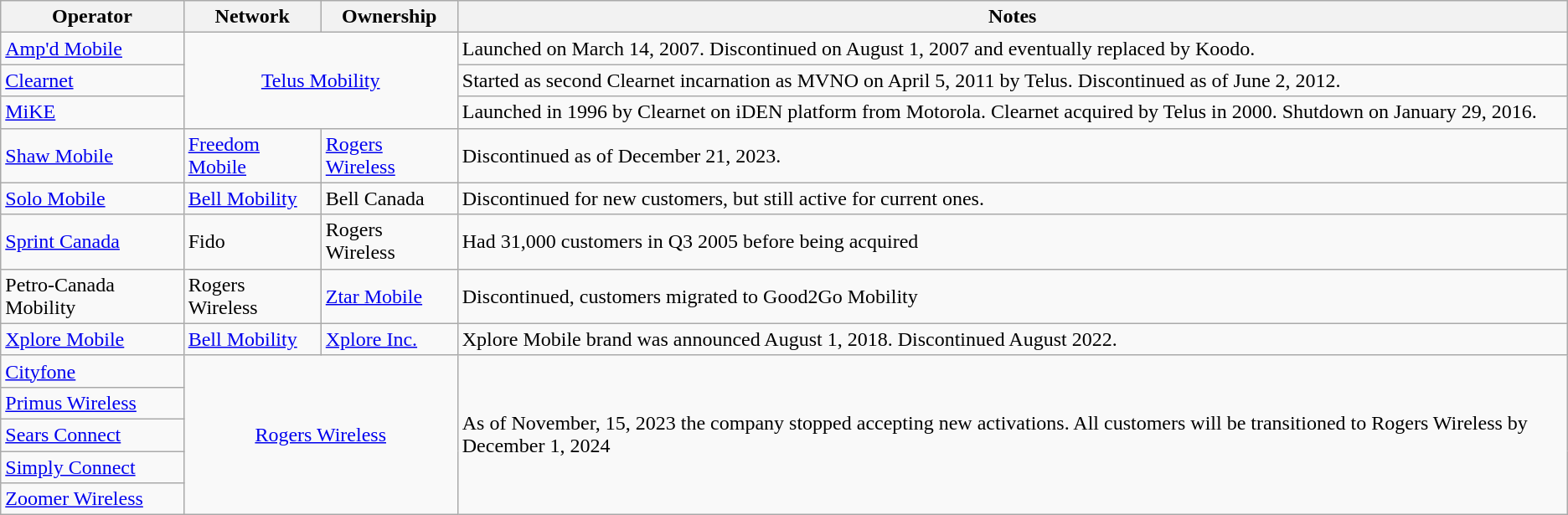<table class="wikitable sortable toccolours" cellpadding="3" border="1" style="border-collapse:collapse">
<tr>
<th>Operator</th>
<th>Network</th>
<th>Ownership</th>
<th>Notes</th>
</tr>
<tr>
<td><a href='#'>Amp'd Mobile</a></td>
<td colspan=2 rowspan=3 style="text-align:center"><a href='#'>Telus Mobility</a></td>
<td>Launched on March 14, 2007. Discontinued on August 1, 2007 and eventually replaced by Koodo.</td>
</tr>
<tr>
<td><a href='#'>Clearnet</a></td>
<td>Started as second Clearnet incarnation as MVNO on April 5, 2011 by Telus. Discontinued as of June 2, 2012.</td>
</tr>
<tr>
<td><a href='#'>MiKE</a></td>
<td>Launched in 1996 by Clearnet on iDEN platform from Motorola. Clearnet acquired by Telus in 2000. Shutdown on January 29, 2016.</td>
</tr>
<tr>
<td><a href='#'>Shaw Mobile</a></td>
<td><a href='#'>Freedom Mobile</a></td>
<td><a href='#'>Rogers Wireless</a></td>
<td>Discontinued as of December 21, 2023.</td>
</tr>
<tr>
<td><a href='#'>Solo Mobile</a></td>
<td><a href='#'>Bell Mobility</a></td>
<td>Bell Canada</td>
<td>Discontinued for new customers, but still active for current ones.</td>
</tr>
<tr>
<td><a href='#'>Sprint Canada</a></td>
<td>Fido</td>
<td>Rogers Wireless</td>
<td>Had 31,000 customers in Q3 2005 before being acquired</td>
</tr>
<tr>
<td>Petro-Canada Mobility</td>
<td>Rogers Wireless</td>
<td><a href='#'>Ztar Mobile</a></td>
<td>Discontinued, customers migrated to Good2Go Mobility</td>
</tr>
<tr>
<td><a href='#'>Xplore Mobile</a></td>
<td><a href='#'>Bell Mobility</a></td>
<td><a href='#'>Xplore Inc.</a></td>
<td>Xplore Mobile brand was announced August 1, 2018. Discontinued August 2022.</td>
</tr>
<tr>
<td><a href='#'>Cityfone</a></td>
<td colspan="2" rowspan="5" style="text-align:center"><a href='#'>Rogers Wireless</a></td>
<td rowspan="5">As of November, 15, 2023 the company stopped accepting new activations.  All customers will be transitioned to Rogers Wireless by December 1, 2024</td>
</tr>
<tr>
<td><a href='#'>Primus Wireless</a></td>
</tr>
<tr>
<td><a href='#'>Sears Connect</a></td>
</tr>
<tr>
<td><a href='#'>Simply Connect</a></td>
</tr>
<tr>
<td><a href='#'>Zoomer Wireless</a></td>
</tr>
</table>
